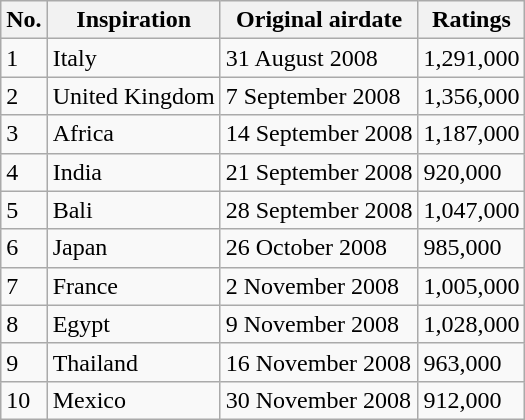<table class="wikitable" border="1">
<tr>
<th>No.</th>
<th>Inspiration</th>
<th>Original airdate</th>
<th>Ratings</th>
</tr>
<tr>
<td>1</td>
<td>Italy</td>
<td>31 August 2008</td>
<td>1,291,000</td>
</tr>
<tr>
<td>2</td>
<td>United Kingdom</td>
<td>7 September 2008</td>
<td>1,356,000</td>
</tr>
<tr>
<td>3</td>
<td>Africa</td>
<td>14 September 2008</td>
<td>1,187,000</td>
</tr>
<tr>
<td>4</td>
<td>India</td>
<td>21 September 2008</td>
<td>920,000</td>
</tr>
<tr>
<td>5</td>
<td>Bali</td>
<td>28 September 2008</td>
<td>1,047,000</td>
</tr>
<tr>
<td>6</td>
<td>Japan</td>
<td>26 October 2008</td>
<td>985,000</td>
</tr>
<tr>
<td>7</td>
<td>France</td>
<td>2 November 2008</td>
<td>1,005,000</td>
</tr>
<tr>
<td>8</td>
<td>Egypt</td>
<td>9 November 2008</td>
<td>1,028,000</td>
</tr>
<tr>
<td>9</td>
<td>Thailand</td>
<td>16 November 2008</td>
<td>963,000</td>
</tr>
<tr>
<td>10</td>
<td>Mexico</td>
<td>30 November 2008</td>
<td>912,000</td>
</tr>
</table>
